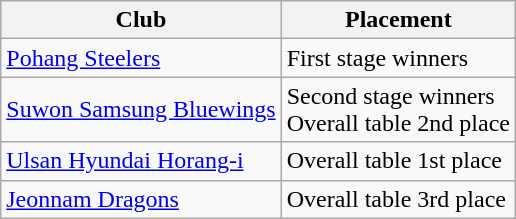<table class="wikitable">
<tr>
<th>Club</th>
<th>Placement</th>
</tr>
<tr>
<td><a href='#'>Pohang Steelers</a></td>
<td>First stage winners</td>
</tr>
<tr>
<td><a href='#'>Suwon Samsung Bluewings</a></td>
<td>Second stage winners<br>Overall table 2nd place</td>
</tr>
<tr>
<td><a href='#'>Ulsan Hyundai Horang-i</a></td>
<td>Overall table 1st place</td>
</tr>
<tr>
<td><a href='#'>Jeonnam Dragons</a></td>
<td>Overall table 3rd place</td>
</tr>
</table>
